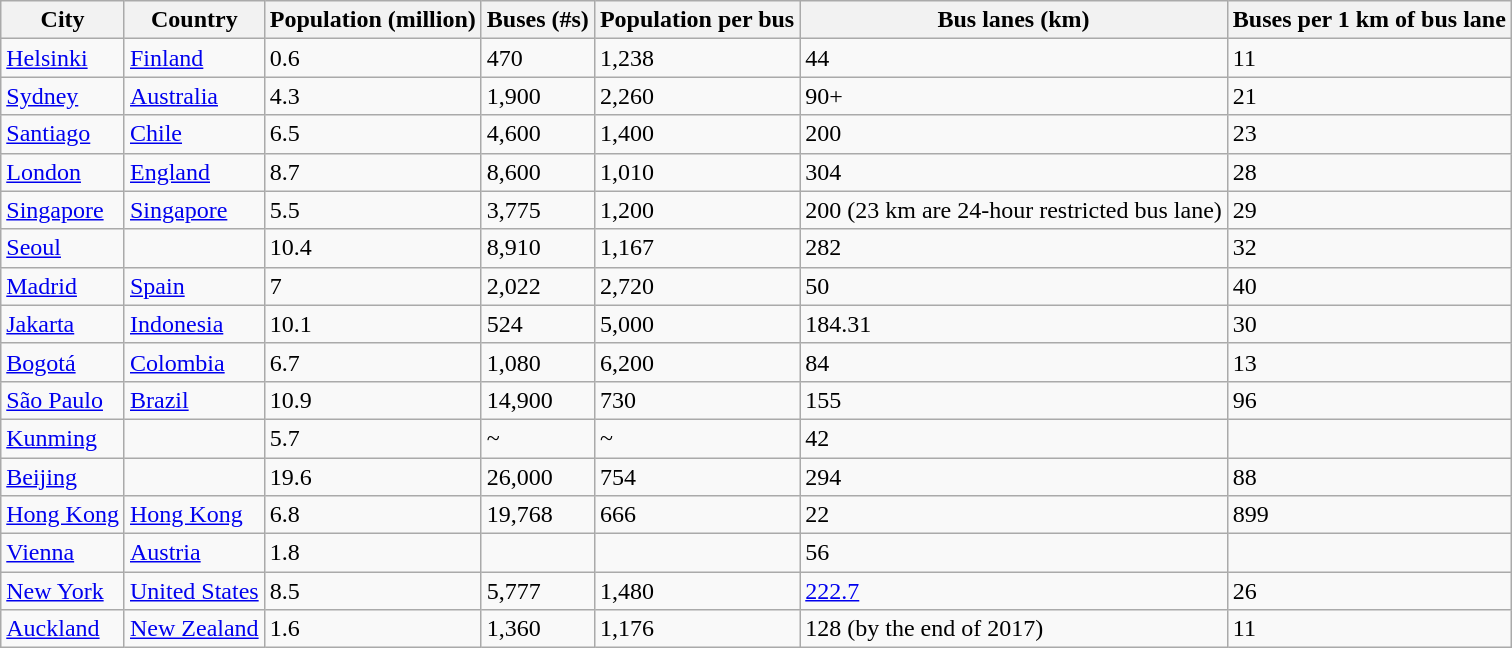<table class="wikitable sortable collapsible">
<tr>
<th>City</th>
<th>Country</th>
<th>Population (million)</th>
<th>Buses (#s)</th>
<th>Population per bus</th>
<th data-sort-type=number>Bus lanes (km)</th>
<th>Buses per 1 km of bus lane</th>
</tr>
<tr>
<td><a href='#'>Helsinki</a></td>
<td><a href='#'>Finland</a></td>
<td>0.6</td>
<td>470</td>
<td>1,238</td>
<td>44</td>
<td>11</td>
</tr>
<tr>
<td><a href='#'>Sydney</a></td>
<td><a href='#'>Australia</a></td>
<td>4.3</td>
<td>1,900</td>
<td>2,260</td>
<td>90+</td>
<td>21</td>
</tr>
<tr>
<td><a href='#'>Santiago</a></td>
<td><a href='#'>Chile</a></td>
<td>6.5</td>
<td>4,600</td>
<td>1,400</td>
<td>200</td>
<td>23</td>
</tr>
<tr>
<td><a href='#'>London</a></td>
<td><a href='#'>England</a></td>
<td>8.7</td>
<td>8,600</td>
<td>1,010</td>
<td>304</td>
<td>28</td>
</tr>
<tr>
<td><a href='#'>Singapore</a></td>
<td><a href='#'>Singapore</a></td>
<td>5.5</td>
<td>3,775</td>
<td>1,200</td>
<td>200 (23 km are 24-hour restricted bus lane)</td>
<td>29</td>
</tr>
<tr>
<td><a href='#'>Seoul</a></td>
<td></td>
<td>10.4</td>
<td>8,910</td>
<td>1,167</td>
<td>282</td>
<td>32</td>
</tr>
<tr>
<td><a href='#'>Madrid</a></td>
<td><a href='#'>Spain</a></td>
<td>7</td>
<td>2,022</td>
<td>2,720</td>
<td>50</td>
<td>40</td>
</tr>
<tr>
<td><a href='#'>Jakarta</a></td>
<td><a href='#'>Indonesia</a></td>
<td>10.1</td>
<td>524</td>
<td>5,000</td>
<td>184.31</td>
<td>30</td>
</tr>
<tr>
<td><a href='#'>Bogotá</a></td>
<td><a href='#'>Colombia</a></td>
<td>6.7</td>
<td>1,080</td>
<td>6,200</td>
<td>84</td>
<td>13</td>
</tr>
<tr>
<td><a href='#'>São Paulo</a></td>
<td><a href='#'>Brazil</a></td>
<td>10.9</td>
<td>14,900</td>
<td>730</td>
<td>155</td>
<td>96</td>
</tr>
<tr>
<td><a href='#'>Kunming</a></td>
<td></td>
<td>5.7</td>
<td>~</td>
<td>~</td>
<td>42</td>
<td></td>
</tr>
<tr>
<td><a href='#'>Beijing</a></td>
<td></td>
<td>19.6</td>
<td>26,000</td>
<td>754</td>
<td>294</td>
<td>88</td>
</tr>
<tr>
<td><a href='#'>Hong Kong</a></td>
<td><a href='#'>Hong Kong</a></td>
<td>6.8</td>
<td>19,768</td>
<td>666</td>
<td>22</td>
<td>899</td>
</tr>
<tr>
<td><a href='#'>Vienna</a></td>
<td><a href='#'>Austria</a></td>
<td>1.8</td>
<td></td>
<td></td>
<td>56</td>
<td></td>
</tr>
<tr>
<td><a href='#'>New York</a></td>
<td><a href='#'>United States</a></td>
<td>8.5</td>
<td>5,777</td>
<td>1,480</td>
<td><a href='#'>222.7</a></td>
<td>26</td>
</tr>
<tr>
<td><a href='#'>Auckland</a></td>
<td><a href='#'>New Zealand</a></td>
<td>1.6</td>
<td>1,360</td>
<td>1,176</td>
<td>128 (by the end of 2017)</td>
<td>11</td>
</tr>
</table>
